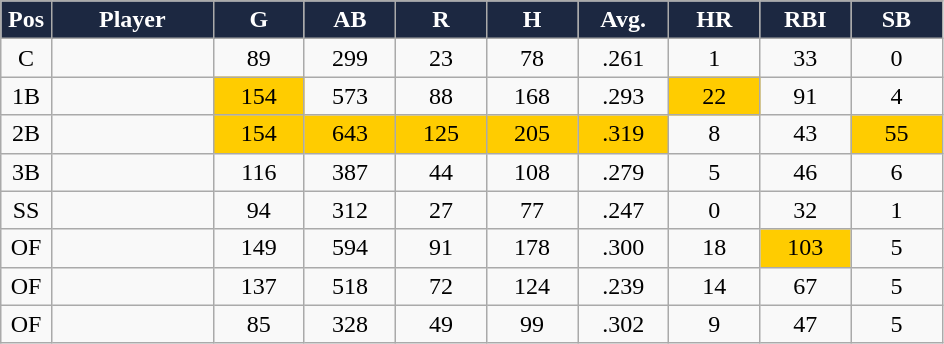<table class="wikitable sortable">
<tr>
<th style="background:#1c2841;color:white;" width="5%">Pos</th>
<th style="background:#1c2841;color:white;" width="16%">Player</th>
<th style="background:#1c2841;color:white;" width="9%">G</th>
<th style="background:#1c2841;color:white;" width="9%">AB</th>
<th style="background:#1c2841;color:white;" width="9%">R</th>
<th style="background:#1c2841;color:white;" width="9%">H</th>
<th style="background:#1c2841;color:white;" width="9%">Avg.</th>
<th style="background:#1c2841;color:white;" width="9%">HR</th>
<th style="background:#1c2841;color:white;" width="9%">RBI</th>
<th style="background:#1c2841;color:white;" width="9%">SB</th>
</tr>
<tr align="center">
<td>C</td>
<td></td>
<td>89</td>
<td>299</td>
<td>23</td>
<td>78</td>
<td>.261</td>
<td>1</td>
<td>33</td>
<td>0</td>
</tr>
<tr align="center">
<td>1B</td>
<td></td>
<td bgcolor="#FFCC00">154</td>
<td>573</td>
<td>88</td>
<td>168</td>
<td>.293</td>
<td bgcolor="#FFCC00">22</td>
<td>91</td>
<td>4</td>
</tr>
<tr align="center">
<td>2B</td>
<td></td>
<td bgcolor="#FFCC00">154</td>
<td bgcolor="#FFCC00">643</td>
<td bgcolor="#FFCC00">125</td>
<td bgcolor="#FFCC00">205</td>
<td bgcolor="#FFCC00">.319</td>
<td>8</td>
<td>43</td>
<td bgcolor="#FFCC00">55</td>
</tr>
<tr align="center">
<td>3B</td>
<td></td>
<td>116</td>
<td>387</td>
<td>44</td>
<td>108</td>
<td>.279</td>
<td>5</td>
<td>46</td>
<td>6</td>
</tr>
<tr align="center">
<td>SS</td>
<td></td>
<td>94</td>
<td>312</td>
<td>27</td>
<td>77</td>
<td>.247</td>
<td>0</td>
<td>32</td>
<td>1</td>
</tr>
<tr align="center">
<td>OF</td>
<td></td>
<td>149</td>
<td>594</td>
<td>91</td>
<td>178</td>
<td>.300</td>
<td>18</td>
<td bgcolor="#FFCC00">103</td>
<td>5</td>
</tr>
<tr align="center">
<td>OF</td>
<td></td>
<td>137</td>
<td>518</td>
<td>72</td>
<td>124</td>
<td>.239</td>
<td>14</td>
<td>67</td>
<td>5</td>
</tr>
<tr align="center">
<td>OF</td>
<td></td>
<td>85</td>
<td>328</td>
<td>49</td>
<td>99</td>
<td>.302</td>
<td>9</td>
<td>47</td>
<td>5</td>
</tr>
</table>
